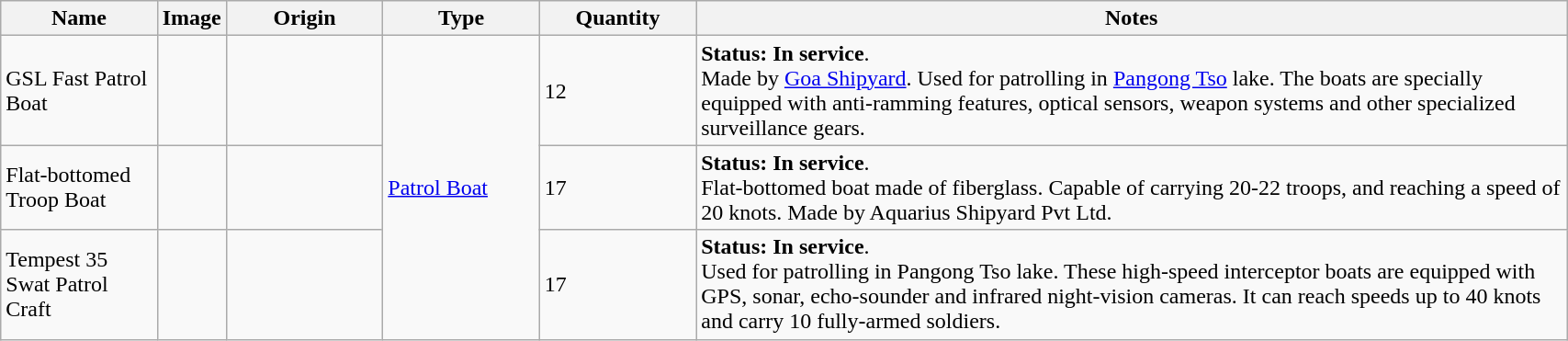<table class="wikitable" style="width:90%;">
<tr>
<th style="width:10%;">Name</th>
<th>Image</th>
<th style="width:10%;">Origin</th>
<th style="width:10%;">Type</th>
<th style="width:10%;">Quantity</th>
<th>Notes</th>
</tr>
<tr>
<td>GSL Fast Patrol Boat</td>
<td></td>
<td></td>
<td rowspan="3"><a href='#'>Patrol Boat</a></td>
<td>12</td>
<td><strong>Status: In service</strong>.<br>Made by <a href='#'>Goa Shipyard</a>. Used for patrolling in <a href='#'>Pangong Tso</a> lake. The boats are specially equipped with anti-ramming features, optical sensors, weapon systems and other specialized surveillance gears.</td>
</tr>
<tr>
<td>Flat-bottomed Troop Boat</td>
<td></td>
<td></td>
<td>17</td>
<td><strong>Status: In service</strong>.<br>Flat-bottomed boat made of fiberglass. Capable of carrying 20-22 troops, and reaching a speed of 20 knots. Made by Aquarius Shipyard Pvt Ltd.</td>
</tr>
<tr>
<td>Tempest 35 Swat Patrol Craft</td>
<td></td>
<td></td>
<td>17</td>
<td><strong>Status: In service</strong>.<br>Used for patrolling in Pangong Tso lake. These high-speed interceptor boats are equipped with GPS, sonar, echo-sounder and infrared night-vision cameras. It can reach speeds up to 40 knots and carry 10 fully-armed soldiers.</td>
</tr>
</table>
